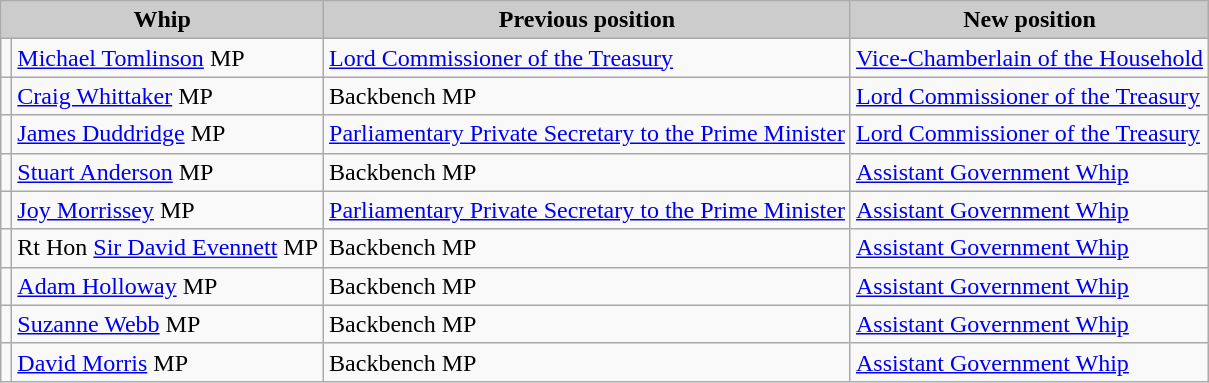<table class="wikitable">
<tr>
<th scope="col" style="background:#ccc;" colspan=2>Whip</th>
<th scope="col" style="background:#ccc;">Previous position</th>
<th scope="col" style="background:#ccc;">New position</th>
</tr>
<tr>
<td></td>
<td><a href='#'>Michael Tomlinson</a> MP</td>
<td><a href='#'>Lord Commissioner of the Treasury</a></td>
<td><a href='#'>Vice-Chamberlain of the Household</a></td>
</tr>
<tr>
<td></td>
<td><a href='#'>Craig Whittaker</a> MP</td>
<td>Backbench MP</td>
<td><a href='#'>Lord Commissioner of the Treasury</a></td>
</tr>
<tr>
<td></td>
<td><a href='#'>James Duddridge</a> MP</td>
<td><a href='#'>Parliamentary Private Secretary to the Prime Minister</a></td>
<td><a href='#'>Lord Commissioner of the Treasury</a></td>
</tr>
<tr>
<td></td>
<td><a href='#'>Stuart Anderson</a> MP</td>
<td>Backbench MP</td>
<td><a href='#'>Assistant Government Whip</a></td>
</tr>
<tr>
<td></td>
<td><a href='#'>Joy Morrissey</a> MP</td>
<td><a href='#'>Parliamentary Private Secretary to the Prime Minister</a></td>
<td><a href='#'>Assistant Government Whip</a></td>
</tr>
<tr>
<td></td>
<td>Rt Hon <a href='#'>Sir David Evennett</a> MP</td>
<td>Backbench MP</td>
<td><a href='#'>Assistant Government Whip</a></td>
</tr>
<tr>
<td></td>
<td><a href='#'>Adam Holloway</a> MP</td>
<td>Backbench MP</td>
<td><a href='#'>Assistant Government Whip</a></td>
</tr>
<tr>
<td></td>
<td><a href='#'>Suzanne Webb</a> MP</td>
<td>Backbench MP</td>
<td><a href='#'>Assistant Government Whip</a></td>
</tr>
<tr>
<td></td>
<td><a href='#'>David Morris</a> MP</td>
<td>Backbench MP</td>
<td><a href='#'>Assistant Government Whip</a></td>
</tr>
</table>
